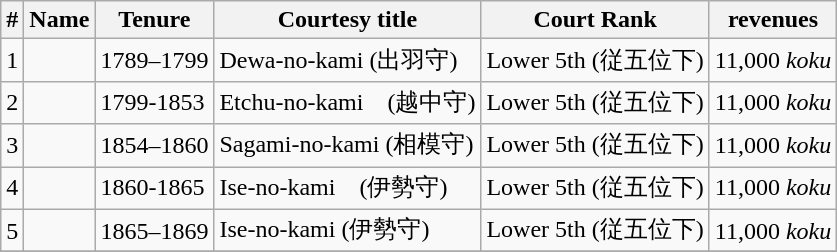<table class=wikitable>
<tr>
<th>#</th>
<th>Name</th>
<th>Tenure</th>
<th>Courtesy title</th>
<th>Court Rank</th>
<th>revenues</th>
</tr>
<tr>
<td>1</td>
<td></td>
<td>1789–1799</td>
<td>Dewa-no-kami (出羽守)</td>
<td>Lower 5th (従五位下)</td>
<td>11,000 <em>koku</em></td>
</tr>
<tr>
<td>2</td>
<td></td>
<td>1799-1853</td>
<td>Etchu-no-kami　(越中守)</td>
<td>Lower 5th (従五位下)</td>
<td>11,000 <em>koku</em></td>
</tr>
<tr>
<td>3</td>
<td></td>
<td>1854–1860</td>
<td>Sagami-no-kami (相模守)</td>
<td>Lower 5th (従五位下)</td>
<td>11,000 <em>koku</em></td>
</tr>
<tr>
<td>4</td>
<td></td>
<td>1860-1865</td>
<td>Ise-no-kami　(伊勢守)</td>
<td>Lower 5th (従五位下)</td>
<td>11,000 <em>koku</em></td>
</tr>
<tr>
<td>5</td>
<td></td>
<td>1865–1869</td>
<td>Ise-no-kami (伊勢守)</td>
<td>Lower 5th (従五位下)</td>
<td>11,000 <em>koku</em></td>
</tr>
<tr>
</tr>
</table>
